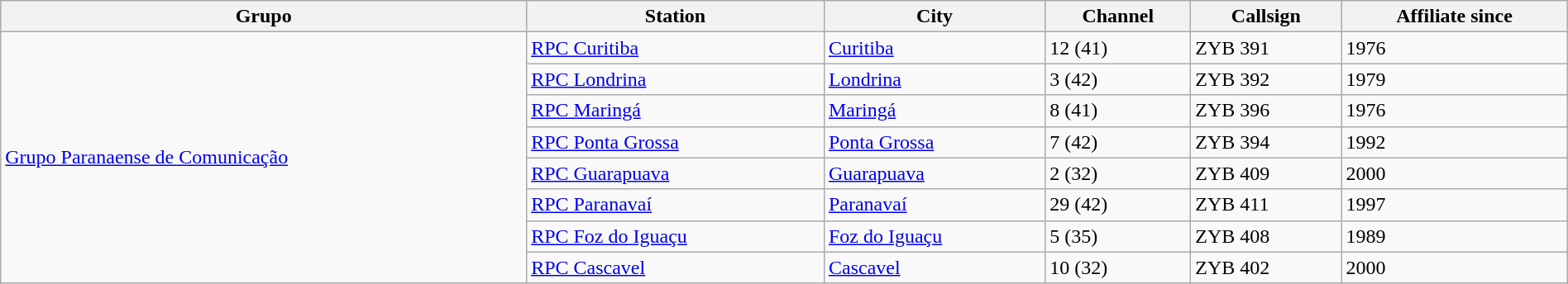<table class = "wikitable" style = "width: 100%">
<tr>
<th>Grupo</th>
<th>Station</th>
<th>City</th>
<th>Channel</th>
<th>Callsign</th>
<th>Affiliate since</th>
</tr>
<tr>
<td rowspan="8"><a href='#'>Grupo Paranaense de Comunicação</a></td>
<td><a href='#'>RPC Curitiba</a></td>
<td><a href='#'>Curitiba</a></td>
<td>12 (41)</td>
<td>ZYB 391</td>
<td>1976</td>
</tr>
<tr>
<td><a href='#'>RPC Londrina</a></td>
<td><a href='#'>Londrina</a></td>
<td>3 (42)</td>
<td>ZYB 392</td>
<td>1979</td>
</tr>
<tr>
<td><a href='#'>RPC Maringá</a></td>
<td><a href='#'>Maringá</a></td>
<td>8 (41)</td>
<td>ZYB 396</td>
<td>1976</td>
</tr>
<tr>
<td><a href='#'>RPC Ponta Grossa</a></td>
<td><a href='#'>Ponta Grossa</a></td>
<td>7 (42)</td>
<td>ZYB 394</td>
<td>1992</td>
</tr>
<tr>
<td><a href='#'>RPC Guarapuava</a></td>
<td><a href='#'>Guarapuava</a></td>
<td>2 (32)</td>
<td>ZYB 409</td>
<td>2000</td>
</tr>
<tr>
<td><a href='#'>RPC Paranavaí</a></td>
<td><a href='#'>Paranavaí</a></td>
<td>29 (42)</td>
<td>ZYB 411</td>
<td>1997</td>
</tr>
<tr>
<td><a href='#'>RPC Foz do Iguaçu</a></td>
<td><a href='#'>Foz do Iguaçu</a></td>
<td>5 (35)</td>
<td>ZYB 408</td>
<td>1989</td>
</tr>
<tr>
<td><a href='#'>RPC Cascavel</a></td>
<td><a href='#'>Cascavel</a></td>
<td>10 (32)</td>
<td>ZYB 402</td>
<td>2000</td>
</tr>
</table>
